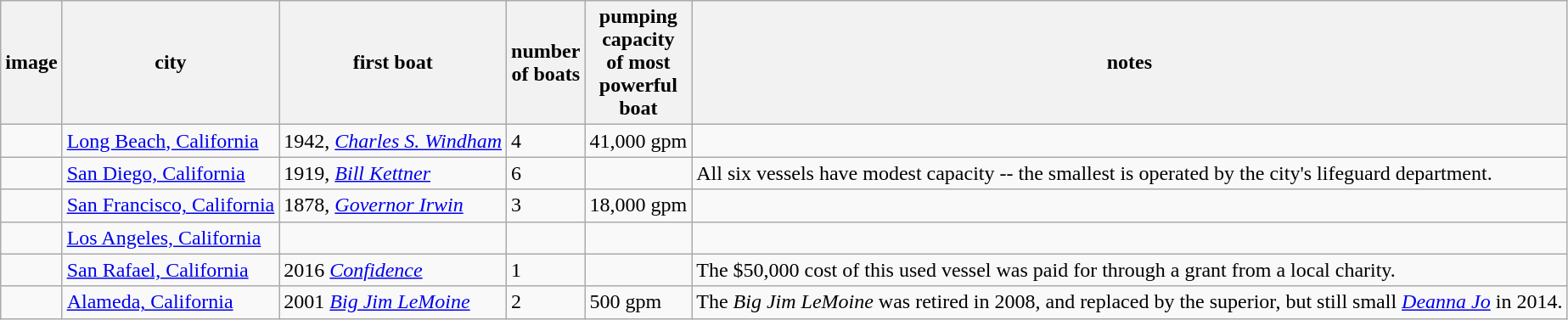<table class="wikitable sortable">
<tr>
<th>image</th>
<th>city</th>
<th>first boat</th>
<th>number<br>of boats</th>
<th>pumping<br>capacity<br>of most<br>powerful<br>boat</th>
<th>notes</th>
</tr>
<tr>
<td></td>
<td><a href='#'>Long Beach, California</a></td>
<td>1942, <a href='#'><em>Charles S. Windham</em></a></td>
<td>4</td>
<td>41,000 gpm</td>
</tr>
<tr>
<td></td>
<td><a href='#'>San Diego, California</a></td>
<td>1919, <a href='#'><em>Bill Kettner</em></a></td>
<td>6</td>
<td></td>
<td>All six vessels have modest capacity -- the smallest is operated by the city's lifeguard department.</td>
</tr>
<tr>
<td></td>
<td><a href='#'>San Francisco, California</a></td>
<td>1878, <em><a href='#'>Governor Irwin</a></em></td>
<td>3</td>
<td>18,000 gpm</td>
<td></td>
</tr>
<tr>
<td></td>
<td><a href='#'>Los Angeles, California</a></td>
<td></td>
<td></td>
<td></td>
</tr>
<tr>
<td></td>
<td><a href='#'>San Rafael, California</a></td>
<td>2016 <a href='#'><em>Confidence</em></a></td>
<td>1</td>
<td></td>
<td>The $50,000 cost of this used vessel was paid for through a grant from a local charity.</td>
</tr>
<tr>
<td></td>
<td><a href='#'>Alameda, California</a></td>
<td>2001 <em><a href='#'>Big Jim LeMoine</a></em></td>
<td>2</td>
<td>500 gpm</td>
<td>The <em>Big Jim LeMoine</em> was retired in 2008, and replaced by the superior, but still small <em><a href='#'>Deanna Jo</a></em> in 2014.</td>
</tr>
</table>
